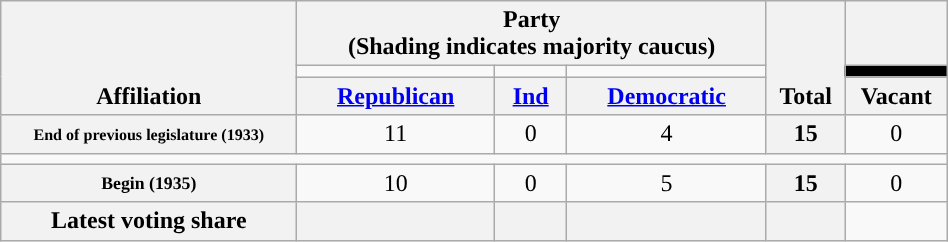<table class=wikitable style="text-align:center; width:50%">
<tr style="vertical-align:bottom;">
<th rowspan=3>Affiliation</th>
<th colspan=3>Party <div>(Shading indicates majority caucus)</div></th>
<th rowspan=3>Total</th>
<th></th>
</tr>
<tr style="height:5px">
<td style="background-color:"></td>
<td style="background-color:"></td>
<td style="background-color:"></td>
<td style="background-color:black"></td>
</tr>
<tr>
<th><a href='#'>Republican</a></th>
<th><a href='#'>Ind</a></th>
<th><a href='#'>Democratic</a></th>
<th>Vacant</th>
</tr>
<tr>
<th nowrap style="font-size:67%">End of previous legislature (1933)</th>
<td>11</td>
<td>0</td>
<td>4</td>
<th>15</th>
<td>0</td>
</tr>
<tr>
<td colspan=6></td>
</tr>
<tr>
<th nowrap style="font-size:74%">Begin (1935)</th>
<td>10</td>
<td>0</td>
<td>5</td>
<th>15</th>
<td>0</td>
</tr>
<tr>
<th>Latest voting share</th>
<th colspan=1 ></th>
<th></th>
<th></th>
<th colspan=1></th>
</tr>
</table>
